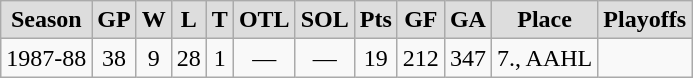<table class="wikitable">
<tr style="font-weight:bold; background-color:#dddddd;" align="center" |>
<td>Season</td>
<td>GP</td>
<td>W</td>
<td>L</td>
<td>T</td>
<td>OTL</td>
<td>SOL</td>
<td>Pts</td>
<td>GF</td>
<td>GA</td>
<td>Place</td>
<td>Playoffs</td>
</tr>
<tr align="center">
<td>1987-88</td>
<td>38</td>
<td>9</td>
<td>28</td>
<td>1</td>
<td>—</td>
<td>—</td>
<td>19</td>
<td>212</td>
<td>347</td>
<td align="left">7., AAHL</td>
<td></td>
</tr>
</table>
